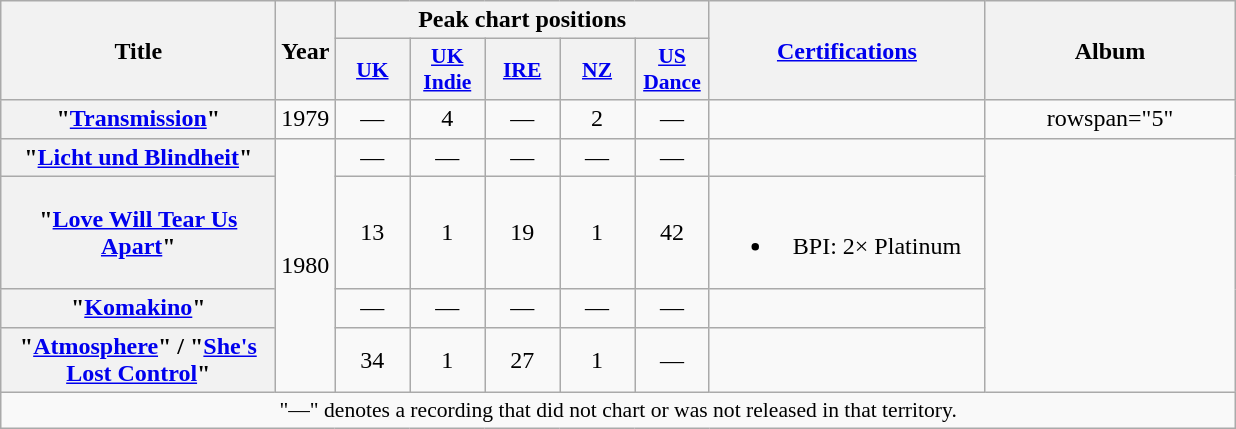<table class="wikitable plainrowheaders" style="text-align:center;">
<tr>
<th rowspan="2" scope="col" style="width:11em;">Title</th>
<th rowspan="2" scope="col" style="width:2em;">Year</th>
<th colspan="5" scope="col">Peak chart positions</th>
<th rowspan="2" scope="col" style="width:11em;"><a href='#'>Certifications</a></th>
<th rowspan="2" scope="col" style="width:10em;">Album</th>
</tr>
<tr>
<th scope="col" style="width:3em;font-size:90%;"><a href='#'>UK</a><br></th>
<th scope="col" style="width:3em;font-size:90%;"><a href='#'>UK Indie</a><br></th>
<th scope="col" style="width:3em;font-size:90%;"><a href='#'>IRE</a><br></th>
<th scope="col" style="width:3em;font-size:90%;"><a href='#'>NZ</a><br></th>
<th scope="col" style="width:3em;font-size:90%;"><a href='#'>US Dance</a><br></th>
</tr>
<tr>
<th scope="row">"<a href='#'>Transmission</a>"</th>
<td>1979</td>
<td>—</td>
<td>4</td>
<td>—</td>
<td>2</td>
<td>—</td>
<td></td>
<td>rowspan="5" </td>
</tr>
<tr>
<th scope="row">"<a href='#'>Licht und Blindheit</a>"</th>
<td rowspan="4">1980</td>
<td>—</td>
<td>—</td>
<td>—</td>
<td>—</td>
<td>—</td>
<td></td>
</tr>
<tr>
<th scope="row">"<a href='#'>Love Will Tear Us Apart</a>"</th>
<td>13</td>
<td>1</td>
<td>19</td>
<td>1</td>
<td>42</td>
<td><br><ul><li>BPI: 2× Platinum</li></ul></td>
</tr>
<tr>
<th scope="row">"<a href='#'>Komakino</a>"</th>
<td>—</td>
<td>—</td>
<td>—</td>
<td>—</td>
<td>—</td>
<td></td>
</tr>
<tr>
<th scope="row">"<a href='#'>Atmosphere</a>" / "<a href='#'>She's Lost Control</a>"</th>
<td>34</td>
<td>1</td>
<td>27</td>
<td>1</td>
<td>—</td>
<td></td>
</tr>
<tr>
<td colspan="9" style="font-size:90%">"—" denotes a recording that did not chart or was not released in that territory.</td>
</tr>
</table>
